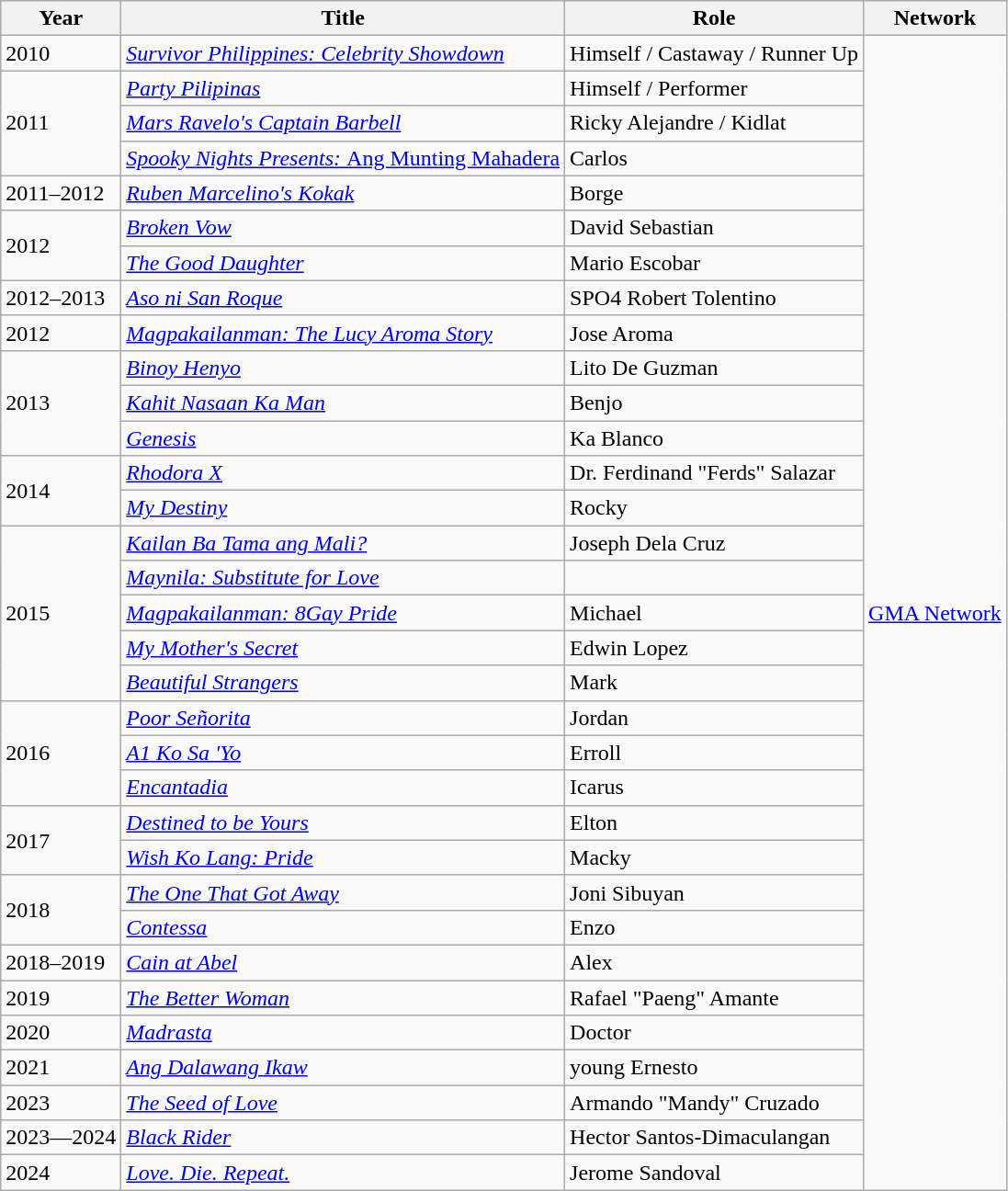<table class="wikitable sortable" style="text-align">
<tr>
<th>Year</th>
<th>Title</th>
<th>Role</th>
<th>Network</th>
</tr>
<tr>
<td>2010</td>
<td><em><a href='#'>Survivor Philippines: Celebrity Showdown</a></em></td>
<td>Himself / Castaway / Runner Up</td>
<td rowspan="33"><a href='#'>GMA Network</a></td>
</tr>
<tr>
<td rowspan="3">2011</td>
<td><em><a href='#'>Party Pilipinas</a></em></td>
<td>Himself / Performer</td>
</tr>
<tr>
<td><em><a href='#'>Mars Ravelo's Captain Barbell</a></em></td>
<td>Ricky Alejandre / Kidlat</td>
</tr>
<tr>
<td><em><a href='#'>Spooky Nights Presents: </em>Ang Munting Mahadera<em></a></em></td>
<td>Carlos</td>
</tr>
<tr>
<td>2011–2012</td>
<td><em><a href='#'>Ruben Marcelino's Kokak</a></em></td>
<td>Borge</td>
</tr>
<tr>
<td rowspan="2">2012</td>
<td><em><a href='#'>Broken Vow</a></em></td>
<td>David Sebastian</td>
</tr>
<tr>
<td><em><a href='#'>The Good Daughter</a></em></td>
<td>Mario Escobar</td>
</tr>
<tr>
<td>2012–2013</td>
<td><em><a href='#'>Aso ni San Roque</a></em></td>
<td>SPO4 Robert Tolentino</td>
</tr>
<tr>
<td>2012</td>
<td><em><a href='#'>Magpakailanman: The Lucy Aroma Story</a> </em></td>
<td>Jose Aroma</td>
</tr>
<tr>
<td rowspan="3">2013</td>
<td><em><a href='#'>Binoy Henyo</a></em></td>
<td>Lito De Guzman</td>
</tr>
<tr>
<td><em><a href='#'>Kahit Nasaan Ka Man</a></em></td>
<td>Benjo</td>
</tr>
<tr>
<td><em><a href='#'>Genesis</a></em></td>
<td>Ka Blanco</td>
</tr>
<tr>
<td rowspan="2">2014</td>
<td><em><a href='#'>Rhodora X</a></em></td>
<td>Dr. Ferdinand "Ferds" Salazar</td>
</tr>
<tr>
<td><em><a href='#'>My Destiny</a></em></td>
<td>Rocky</td>
</tr>
<tr>
<td rowspan="5">2015</td>
<td><em><a href='#'>Kailan Ba Tama ang Mali?</a></em></td>
<td>Joseph Dela Cruz</td>
</tr>
<tr>
<td><em><a href='#'>Maynila: Substitute for Love</a></em></td>
<td></td>
</tr>
<tr>
<td><em><a href='#'>Magpakailanman: 8Gay Pride</a></em></td>
<td>Michael</td>
</tr>
<tr>
<td><em><a href='#'>My Mother's Secret</a></em></td>
<td>Edwin Lopez</td>
</tr>
<tr>
<td><em><a href='#'>Beautiful Strangers</a></em></td>
<td>Mark</td>
</tr>
<tr>
<td rowspan="3">2016</td>
<td><em><a href='#'>Poor Señorita</a></em></td>
<td>Jordan</td>
</tr>
<tr>
<td><em><a href='#'>A1 Ko Sa 'Yo</a></em></td>
<td>Erroll</td>
</tr>
<tr>
<td><em><a href='#'>Encantadia</a></em></td>
<td>Icarus</td>
</tr>
<tr>
<td rowspan="2">2017</td>
<td><em><a href='#'>Destined to be Yours</a></em></td>
<td>Elton</td>
</tr>
<tr>
<td><em><a href='#'>Wish Ko Lang: Pride</a></em></td>
<td>Macky</td>
</tr>
<tr>
<td rowspan="2">2018</td>
<td><em><a href='#'>The One That Got Away</a></em></td>
<td>Joni Sibuyan</td>
</tr>
<tr>
<td><em><a href='#'>Contessa</a></em></td>
<td>Enzo</td>
</tr>
<tr>
<td>2018–2019</td>
<td><em><a href='#'>Cain at Abel</a></em></td>
<td>Alex</td>
</tr>
<tr>
<td>2019</td>
<td><em><a href='#'>The Better Woman</a></em></td>
<td>Rafael "Paeng" Amante</td>
</tr>
<tr>
<td>2020</td>
<td><em><a href='#'>Madrasta</a></em></td>
<td>Doctor</td>
</tr>
<tr>
<td>2021</td>
<td><em><a href='#'>Ang Dalawang Ikaw</a></em></td>
<td>young Ernesto</td>
</tr>
<tr>
<td>2023</td>
<td><em><a href='#'>The Seed of Love</a></em></td>
<td>Armando "Mandy" Cruzado</td>
</tr>
<tr>
<td>2023—2024</td>
<td><em><a href='#'>Black Rider</a></em></td>
<td>Hector Santos-Dimaculangan</td>
</tr>
<tr>
<td>2024</td>
<td><em><a href='#'>Love. Die. Repeat.</a></em></td>
<td>Jerome Sandoval</td>
</tr>
</table>
